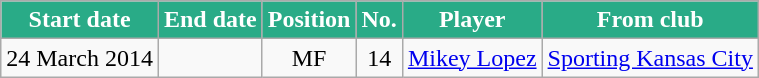<table class="wikitable sortable">
<tr>
<th style="background:#29AB87; color:white;"><strong>Start date</strong></th>
<th style="background:#29AB87; color:white;"><strong>End date</strong></th>
<th style="background:#29AB87; color:white;"><strong>Position</strong></th>
<th style="background:#29AB87; color:white;"><strong>No.</strong></th>
<th style="background:#29AB87; color:white;"><strong>Player</strong></th>
<th style="background:#29AB87; color:white;"><strong>From club</strong></th>
</tr>
<tr>
<td>24 March 2014</td>
<td></td>
<td style="text-align:center;">MF</td>
<td style="text-align:center;">14</td>
<td style="text-align:center;"> <a href='#'>Mikey Lopez</a></td>
<td style="text-align:center;"> <a href='#'>Sporting Kansas City</a></td>
</tr>
</table>
